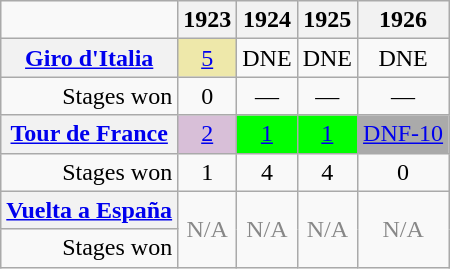<table class="wikitable">
<tr>
<td></td>
<th scope="col">1923</th>
<th scope="col">1924</th>
<th scope="col">1925</th>
<th scope="col">1926</th>
</tr>
<tr>
<th><a href='#'>Giro d'Italia</a></th>
<td align="center" style="background:#EEE8AA;"><a href='#'>5</a></td>
<td align="center">DNE</td>
<td align="center">DNE</td>
<td align="center">DNE</td>
</tr>
<tr>
<td align="right">Stages won</td>
<td align="center">0</td>
<td align="center">—</td>
<td align="center">—</td>
<td align="center">—</td>
</tr>
<tr>
<th><a href='#'>Tour de France</a></th>
<td align="center" style="background:#D8BFD8;"><a href='#'>2</a></td>
<td align="center" style="background:#00ff00;"><a href='#'>1</a></td>
<td align="center" style="background:#00ff00;"><a href='#'>1</a></td>
<td align="center" style="background:#AAAAAA;"><a href='#'>DNF-10</a></td>
</tr>
<tr>
<td align="right">Stages won</td>
<td align="center">1</td>
<td align="center">4</td>
<td align="center">4</td>
<td align="center">0</td>
</tr>
<tr>
<th><a href='#'>Vuelta a España</a></th>
<td rowspan=2 align="center" style="color:#888888;">N/A</td>
<td rowspan=2 align="center" style="color:#888888;">N/A</td>
<td rowspan=2 align="center" style="color:#888888;">N/A</td>
<td rowspan=2 align="center" style="color:#888888;">N/A</td>
</tr>
<tr>
<td align="right">Stages won</td>
</tr>
</table>
